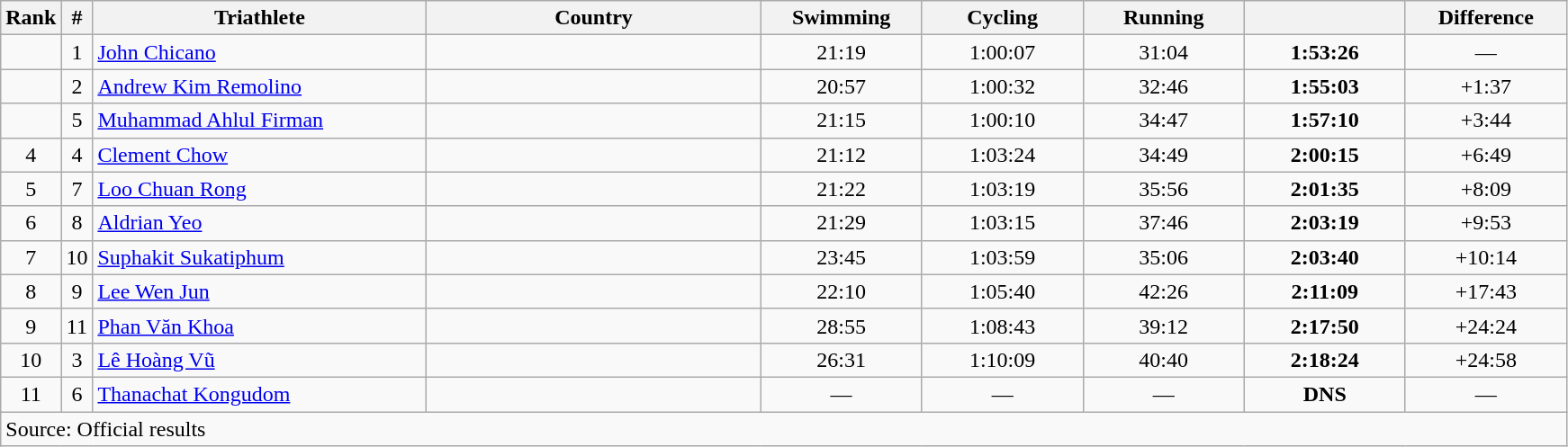<table class="wikitable sortable" style="text-align:center">
<tr>
<th>Rank</th>
<th>#</th>
<th style="width:15em">Triathlete</th>
<th style="width:15em">Country</th>
<th style="width:7em">Swimming</th>
<th style="width:7em">Cycling</th>
<th style="width:7em">Running</th>
<th style="width:7em"></th>
<th style="width:7em">Difference</th>
</tr>
<tr>
<td></td>
<td>1</td>
<td align=left><a href='#'>John Chicano</a></td>
<td></td>
<td>21:19</td>
<td>1:00:07</td>
<td>31:04</td>
<td><strong>1:53:26</strong></td>
<td>—</td>
</tr>
<tr>
<td></td>
<td>2</td>
<td align=left><a href='#'>Andrew Kim Remolino</a></td>
<td></td>
<td>20:57</td>
<td>1:00:32</td>
<td>32:46</td>
<td><strong>1:55:03</strong></td>
<td>+1:37</td>
</tr>
<tr>
<td></td>
<td>5</td>
<td align=left><a href='#'>Muhammad Ahlul Firman</a></td>
<td></td>
<td>21:15</td>
<td>1:00:10</td>
<td>34:47</td>
<td><strong>1:57:10</strong></td>
<td>+3:44</td>
</tr>
<tr>
<td>4</td>
<td>4</td>
<td align=left><a href='#'>Clement Chow</a></td>
<td></td>
<td>21:12</td>
<td>1:03:24</td>
<td>34:49</td>
<td><strong>2:00:15</strong></td>
<td>+6:49</td>
</tr>
<tr>
<td>5</td>
<td>7</td>
<td align=left><a href='#'>Loo Chuan Rong</a></td>
<td></td>
<td>21:22</td>
<td>1:03:19</td>
<td>35:56</td>
<td><strong>2:01:35</strong></td>
<td>+8:09</td>
</tr>
<tr>
<td>6</td>
<td>8</td>
<td align=left><a href='#'>Aldrian Yeo</a></td>
<td></td>
<td>21:29</td>
<td>1:03:15</td>
<td>37:46</td>
<td><strong>2:03:19</strong></td>
<td>+9:53</td>
</tr>
<tr>
<td>7</td>
<td>10</td>
<td align=left><a href='#'>Suphakit Sukatiphum</a></td>
<td></td>
<td>23:45</td>
<td>1:03:59</td>
<td>35:06</td>
<td><strong>2:03:40</strong></td>
<td>+10:14</td>
</tr>
<tr>
<td>8</td>
<td>9</td>
<td align=left><a href='#'>Lee Wen Jun</a></td>
<td></td>
<td>22:10</td>
<td>1:05:40</td>
<td>42:26</td>
<td><strong>2:11:09</strong></td>
<td>+17:43</td>
</tr>
<tr>
<td>9</td>
<td>11</td>
<td align=left><a href='#'>Phan Văn Khoa</a></td>
<td></td>
<td>28:55</td>
<td>1:08:43</td>
<td>39:12</td>
<td><strong>2:17:50</strong></td>
<td>+24:24</td>
</tr>
<tr>
<td>10</td>
<td>3</td>
<td align=left><a href='#'>Lê Hoàng Vũ</a></td>
<td></td>
<td>26:31</td>
<td>1:10:09</td>
<td>40:40</td>
<td><strong>2:18:24</strong></td>
<td>+24:58</td>
</tr>
<tr>
<td>11</td>
<td>6</td>
<td align=left><a href='#'>Thanachat Kongudom</a></td>
<td></td>
<td>—</td>
<td>—</td>
<td>—</td>
<td><strong>DNS</strong></td>
<td>—</td>
</tr>
<tr class="sortbottom">
<td colspan=9 align=left>Source: Official results</td>
</tr>
</table>
